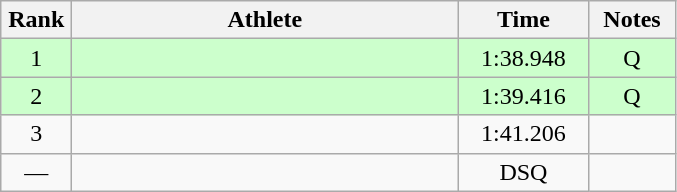<table class=wikitable style="text-align:center">
<tr>
<th width=40>Rank</th>
<th width=250>Athlete</th>
<th width=80>Time</th>
<th width=50>Notes</th>
</tr>
<tr bgcolor="ccffcc">
<td>1</td>
<td align=left></td>
<td>1:38.948</td>
<td>Q</td>
</tr>
<tr bgcolor="ccffcc">
<td>2</td>
<td align=left></td>
<td>1:39.416</td>
<td>Q</td>
</tr>
<tr>
<td>3</td>
<td align=left></td>
<td>1:41.206</td>
<td></td>
</tr>
<tr>
<td>—</td>
<td align=left></td>
<td>DSQ</td>
<td></td>
</tr>
</table>
